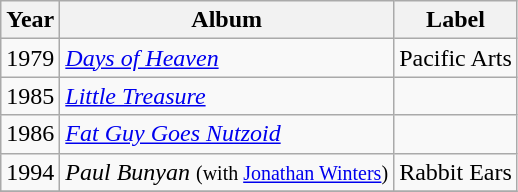<table class="wikitable">
<tr>
<th>Year</th>
<th>Album</th>
<th>Label</th>
</tr>
<tr>
<td>1979</td>
<td><em><a href='#'>Days of Heaven</a></em></td>
<td>Pacific Arts</td>
</tr>
<tr>
<td>1985</td>
<td><em><a href='#'>Little Treasure</a></em></td>
<td></td>
</tr>
<tr>
<td>1986</td>
<td><em><a href='#'>Fat Guy Goes Nutzoid</a></em></td>
<td></td>
</tr>
<tr>
<td>1994</td>
<td><em>Paul Bunyan</em> <small>(with <a href='#'>Jonathan Winters</a>)</small></td>
<td>Rabbit Ears</td>
</tr>
<tr>
</tr>
</table>
